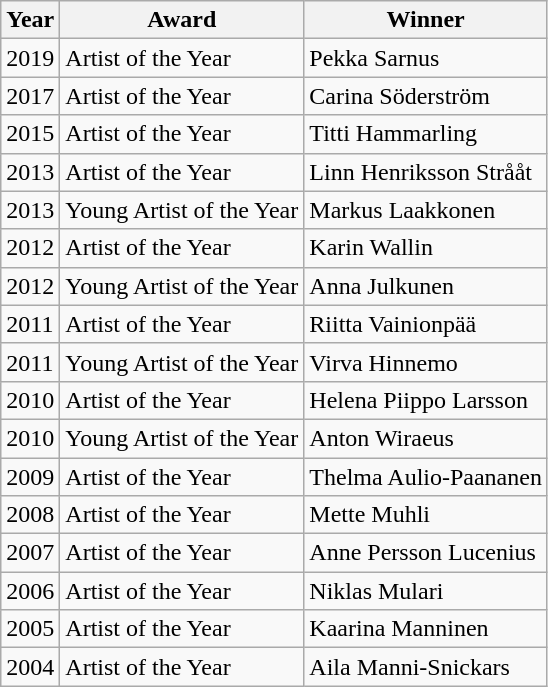<table class="wikitable">
<tr>
<th>Year</th>
<th>Award</th>
<th>Winner</th>
</tr>
<tr>
<td>2019</td>
<td>Artist of the Year</td>
<td>Pekka Sarnus </td>
</tr>
<tr>
<td>2017</td>
<td>Artist of the Year</td>
<td>Carina Söderström</td>
</tr>
<tr>
<td>2015</td>
<td>Artist of the Year</td>
<td>Titti Hammarling</td>
</tr>
<tr>
<td>2013</td>
<td>Artist of the Year</td>
<td>Linn Henriksson Strååt</td>
</tr>
<tr>
<td>2013</td>
<td>Young Artist of the Year</td>
<td>Markus Laakkonen</td>
</tr>
<tr>
<td>2012</td>
<td>Artist of the Year</td>
<td>Karin Wallin</td>
</tr>
<tr>
<td>2012</td>
<td>Young Artist of the Year</td>
<td>Anna Julkunen</td>
</tr>
<tr>
<td>2011</td>
<td>Artist of the Year</td>
<td>Riitta Vainionpää</td>
</tr>
<tr>
<td>2011</td>
<td>Young Artist of the Year</td>
<td>Virva Hinnemo</td>
</tr>
<tr>
<td>2010</td>
<td>Artist of the Year</td>
<td>Helena Piippo Larsson</td>
</tr>
<tr>
<td>2010</td>
<td>Young Artist of the Year</td>
<td>Anton Wiraeus</td>
</tr>
<tr>
<td>2009</td>
<td>Artist of the Year</td>
<td>Thelma Aulio-Paananen</td>
</tr>
<tr>
<td>2008</td>
<td>Artist of the Year</td>
<td>Mette Muhli</td>
</tr>
<tr>
<td>2007</td>
<td>Artist of the Year</td>
<td>Anne Persson Lucenius</td>
</tr>
<tr>
<td>2006</td>
<td>Artist of the Year</td>
<td>Niklas Mulari</td>
</tr>
<tr>
<td>2005</td>
<td>Artist of the Year</td>
<td>Kaarina Manninen</td>
</tr>
<tr>
<td>2004</td>
<td>Artist of the Year</td>
<td>Aila Manni-Snickars</td>
</tr>
</table>
